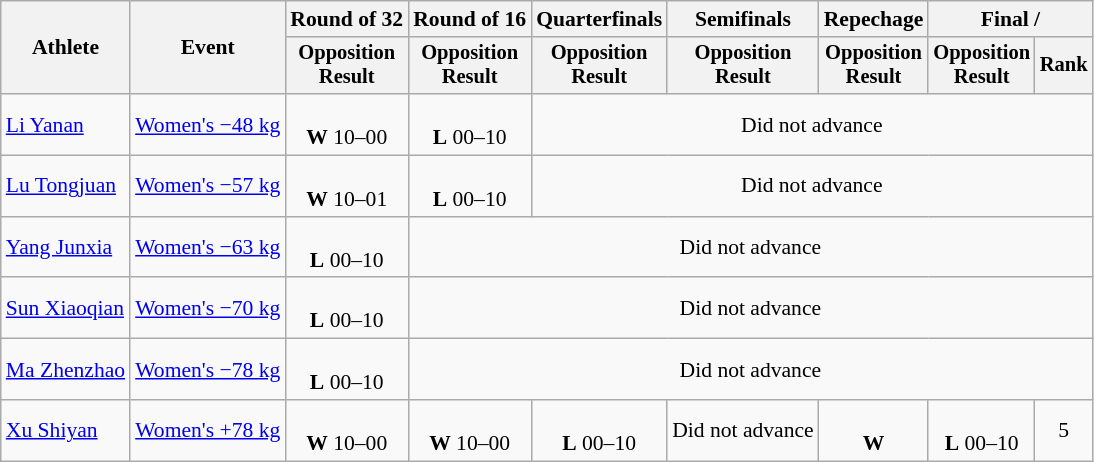<table class="wikitable" style="font-size:90%">
<tr>
<th rowspan="2">Athlete</th>
<th rowspan="2">Event</th>
<th>Round of 32</th>
<th>Round of 16</th>
<th>Quarterfinals</th>
<th>Semifinals</th>
<th>Repechage</th>
<th colspan=2>Final / </th>
</tr>
<tr style="font-size:95%">
<th>Opposition<br>Result</th>
<th>Opposition<br>Result</th>
<th>Opposition<br>Result</th>
<th>Opposition<br>Result</th>
<th>Opposition<br>Result</th>
<th>Opposition<br>Result</th>
<th>Rank</th>
</tr>
<tr align=center>
<td align=left><a href='#'>Li Yanan</a></td>
<td align=left><a href='#'>Women's −48 kg</a></td>
<td> <br> <strong>W</strong> 10–00</td>
<td> <br> <strong>L</strong> 00–10</td>
<td colspan=5>Did not advance</td>
</tr>
<tr align=center>
<td align=left><a href='#'>Lu Tongjuan</a></td>
<td align=left><a href='#'>Women's −57 kg</a></td>
<td> <br> <strong>W</strong> 10–01</td>
<td> <br> <strong>L</strong> 00–10</td>
<td colspan=5>Did not advance</td>
</tr>
<tr align=center>
<td align=left><a href='#'>Yang Junxia</a></td>
<td align=left><a href='#'>Women's −63 kg</a></td>
<td><br> <strong>L</strong> 00–10</td>
<td colspan=6>Did not advance</td>
</tr>
<tr align=center>
<td align=left><a href='#'>Sun Xiaoqian</a></td>
<td align=left><a href='#'>Women's −70 kg</a></td>
<td><br> <strong>L</strong> 00–10</td>
<td colspan=6>Did not advance</td>
</tr>
<tr align=center>
<td align=left><a href='#'>Ma Zhenzhao</a></td>
<td align=left><a href='#'>Women's −78 kg</a></td>
<td><br> <strong>L</strong> 00–10</td>
<td colspan=6>Did not advance</td>
</tr>
<tr align=center>
<td align=left><a href='#'>Xu Shiyan</a></td>
<td align=left><a href='#'>Women's +78 kg</a></td>
<td><br> <strong>W</strong> 10–00</td>
<td><br> <strong>W</strong> 10–00</td>
<td><br> <strong>L</strong> 00–10</td>
<td>Did not advance</td>
<td><br> <strong>W</strong> </td>
<td><br><strong>L</strong> 00–10</td>
<td>5</td>
</tr>
</table>
